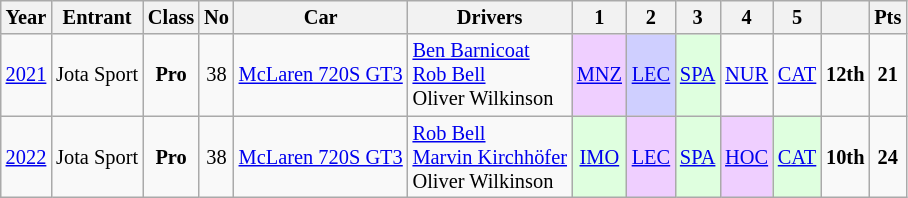<table class="wikitable" style="font-size: 85%; text-align:center">
<tr>
<th>Year</th>
<th>Entrant</th>
<th>Class</th>
<th>No</th>
<th>Car</th>
<th>Drivers</th>
<th>1</th>
<th>2</th>
<th>3</th>
<th>4</th>
<th>5</th>
<th></th>
<th>Pts</th>
</tr>
<tr>
<td><a href='#'>2021</a></td>
<td> Jota Sport</td>
<td><strong>Pro</strong></td>
<td>38</td>
<td><a href='#'>McLaren 720S GT3</a></td>
<td align="left"> <a href='#'>Ben Barnicoat</a><br> <a href='#'>Rob Bell</a><br> Oliver Wilkinson</td>
<td style="background:#EFCFFF;"><a href='#'>MNZ</a><br></td>
<td style="background:#CFCFFF;"><a href='#'>LEC</a><br></td>
<td style="background:#DFFFDF;"><a href='#'>SPA</a><br></td>
<td><a href='#'>NUR</a></td>
<td><a href='#'>CAT</a></td>
<td><strong>12th</strong></td>
<td><strong>21</strong></td>
</tr>
<tr>
<td><a href='#'>2022</a></td>
<td> Jota Sport</td>
<td><strong>Pro</strong></td>
<td>38</td>
<td><a href='#'>McLaren 720S GT3</a></td>
<td align="left"> <a href='#'>Rob Bell</a><br> <a href='#'>Marvin Kirchhöfer</a><br> Oliver Wilkinson</td>
<td style="background:#DFFFDF;"><a href='#'>IMO</a><br></td>
<td style="background:#EFCFFF;"><a href='#'>LEC</a><br></td>
<td style="background:#DFFFDF;"><a href='#'>SPA</a><br></td>
<td style="background:#EFCFFF;"><a href='#'>HOC</a><br></td>
<td style="background:#DFFFDF;"><a href='#'>CAT</a><br></td>
<td><strong>10th</strong></td>
<td><strong>24</strong></td>
</tr>
</table>
